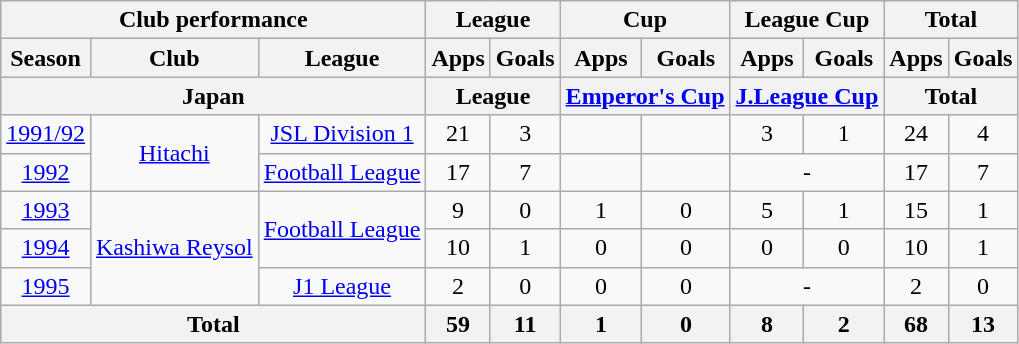<table class="wikitable" style="text-align:center;">
<tr>
<th colspan=3>Club performance</th>
<th colspan=2>League</th>
<th colspan=2>Cup</th>
<th colspan=2>League Cup</th>
<th colspan=2>Total</th>
</tr>
<tr>
<th>Season</th>
<th>Club</th>
<th>League</th>
<th>Apps</th>
<th>Goals</th>
<th>Apps</th>
<th>Goals</th>
<th>Apps</th>
<th>Goals</th>
<th>Apps</th>
<th>Goals</th>
</tr>
<tr>
<th colspan=3>Japan</th>
<th colspan=2>League</th>
<th colspan=2><a href='#'>Emperor's Cup</a></th>
<th colspan=2><a href='#'>J.League Cup</a></th>
<th colspan=2>Total</th>
</tr>
<tr>
<td><a href='#'>1991/92</a></td>
<td rowspan="2"><a href='#'>Hitachi</a></td>
<td><a href='#'>JSL Division 1</a></td>
<td>21</td>
<td>3</td>
<td></td>
<td></td>
<td>3</td>
<td>1</td>
<td>24</td>
<td>4</td>
</tr>
<tr>
<td><a href='#'>1992</a></td>
<td><a href='#'>Football League</a></td>
<td>17</td>
<td>7</td>
<td></td>
<td></td>
<td colspan="2">-</td>
<td>17</td>
<td>7</td>
</tr>
<tr>
<td><a href='#'>1993</a></td>
<td rowspan="3"><a href='#'>Kashiwa Reysol</a></td>
<td rowspan="2"><a href='#'>Football League</a></td>
<td>9</td>
<td>0</td>
<td>1</td>
<td>0</td>
<td>5</td>
<td>1</td>
<td>15</td>
<td>1</td>
</tr>
<tr>
<td><a href='#'>1994</a></td>
<td>10</td>
<td>1</td>
<td>0</td>
<td>0</td>
<td>0</td>
<td>0</td>
<td>10</td>
<td>1</td>
</tr>
<tr>
<td><a href='#'>1995</a></td>
<td><a href='#'>J1 League</a></td>
<td>2</td>
<td>0</td>
<td>0</td>
<td>0</td>
<td colspan="2">-</td>
<td>2</td>
<td>0</td>
</tr>
<tr>
<th colspan=3>Total</th>
<th>59</th>
<th>11</th>
<th>1</th>
<th>0</th>
<th>8</th>
<th>2</th>
<th>68</th>
<th>13</th>
</tr>
</table>
